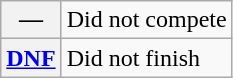<table class="wikitable">
<tr>
<th scope="row">—</th>
<td>Did not compete</td>
</tr>
<tr>
<th scope="row"><a href='#'>DNF</a></th>
<td>Did not finish</td>
</tr>
</table>
